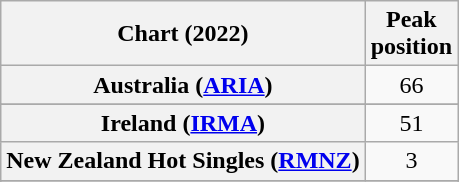<table class="wikitable sortable plainrowheaders" style="text-align:center">
<tr>
<th scope="col">Chart (2022)</th>
<th scope="col">Peak<br>position</th>
</tr>
<tr>
<th scope="row">Australia (<a href='#'>ARIA</a>)</th>
<td>66</td>
</tr>
<tr>
</tr>
<tr>
</tr>
<tr>
<th scope="row">Ireland (<a href='#'>IRMA</a>)</th>
<td>51</td>
</tr>
<tr>
<th scope="row">New Zealand Hot Singles (<a href='#'>RMNZ</a>)</th>
<td>3</td>
</tr>
<tr>
</tr>
<tr>
</tr>
<tr>
</tr>
<tr>
</tr>
<tr>
</tr>
</table>
